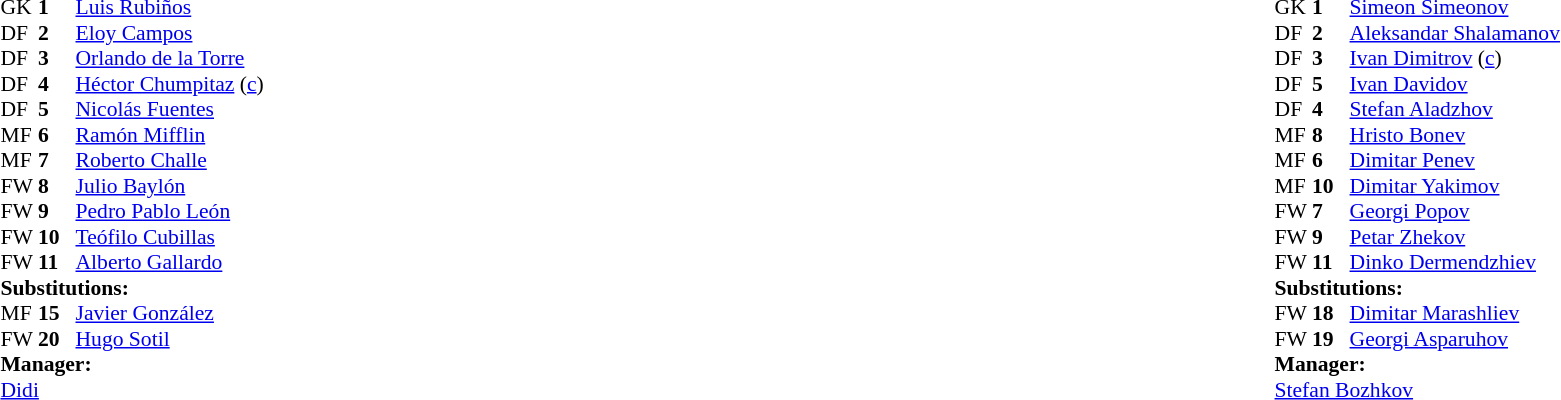<table width="100%">
<tr>
<td valign="top" width="50%"><br><table style="font-size: 90%" cellspacing="0" cellpadding="0">
<tr>
<th width="25"></th>
<th width="25"></th>
</tr>
<tr>
<td>GK</td>
<td><strong>1</strong></td>
<td><a href='#'>Luis Rubiños</a></td>
</tr>
<tr>
<td>DF</td>
<td><strong>2</strong></td>
<td><a href='#'>Eloy Campos</a></td>
<td></td>
<td></td>
</tr>
<tr>
<td>DF</td>
<td><strong>3</strong></td>
<td><a href='#'>Orlando de la Torre</a></td>
</tr>
<tr>
<td>DF</td>
<td><strong>4</strong></td>
<td><a href='#'>Héctor Chumpitaz</a> (<a href='#'>c</a>)</td>
</tr>
<tr>
<td>DF</td>
<td><strong>5</strong></td>
<td><a href='#'>Nicolás Fuentes</a></td>
</tr>
<tr>
<td>MF</td>
<td><strong>6</strong></td>
<td><a href='#'>Ramón Mifflin</a></td>
</tr>
<tr>
<td>MF</td>
<td><strong>7</strong></td>
<td><a href='#'>Roberto Challe</a></td>
</tr>
<tr>
<td>FW</td>
<td><strong>8</strong></td>
<td><a href='#'>Julio Baylón</a></td>
<td></td>
<td></td>
</tr>
<tr>
<td>FW</td>
<td><strong>9</strong></td>
<td><a href='#'>Pedro Pablo León</a></td>
</tr>
<tr>
<td>FW</td>
<td><strong>10</strong></td>
<td><a href='#'>Teófilo Cubillas</a></td>
</tr>
<tr>
<td>FW</td>
<td><strong>11</strong></td>
<td><a href='#'>Alberto Gallardo</a></td>
</tr>
<tr>
<td colspan="3"><strong>Substitutions:</strong></td>
</tr>
<tr>
<td>MF</td>
<td><strong>15</strong></td>
<td><a href='#'>Javier González</a></td>
<td></td>
<td></td>
</tr>
<tr>
<td>FW</td>
<td><strong>20</strong></td>
<td><a href='#'>Hugo Sotil</a></td>
<td></td>
<td></td>
</tr>
<tr>
<td colspan="3"><strong>Manager:</strong></td>
</tr>
<tr>
<td colspan="3"> <a href='#'>Didi</a></td>
</tr>
</table>
</td>
<td valign="top" width="50%"><br><table style="font-size: 90%" cellspacing="0" cellpadding="0" align=center>
<tr>
<th width="25"></th>
<th width="25"></th>
</tr>
<tr>
<td>GK</td>
<td><strong>1</strong></td>
<td><a href='#'>Simeon Simeonov</a></td>
</tr>
<tr>
<td>DF</td>
<td><strong>2</strong></td>
<td><a href='#'>Aleksandar Shalamanov</a></td>
</tr>
<tr>
<td>DF</td>
<td><strong>3</strong></td>
<td><a href='#'>Ivan Dimitrov</a> (<a href='#'>c</a>)</td>
</tr>
<tr>
<td>DF</td>
<td><strong>5</strong></td>
<td><a href='#'>Ivan Davidov</a></td>
</tr>
<tr>
<td>DF</td>
<td><strong>4</strong></td>
<td><a href='#'>Stefan Aladzhov</a></td>
</tr>
<tr>
<td>MF</td>
<td><strong>8</strong></td>
<td><a href='#'>Hristo Bonev</a></td>
<td></td>
<td></td>
</tr>
<tr>
<td>MF</td>
<td><strong>6</strong></td>
<td><a href='#'>Dimitar Penev</a></td>
</tr>
<tr>
<td>MF</td>
<td><strong>10</strong></td>
<td><a href='#'>Dimitar Yakimov</a></td>
</tr>
<tr>
<td>FW</td>
<td><strong>7</strong></td>
<td><a href='#'>Georgi Popov</a></td>
<td></td>
<td></td>
</tr>
<tr>
<td>FW</td>
<td><strong>9</strong></td>
<td><a href='#'>Petar Zhekov</a></td>
</tr>
<tr>
<td>FW</td>
<td><strong>11</strong></td>
<td><a href='#'>Dinko Dermendzhiev</a></td>
</tr>
<tr>
<td colspan="3"><strong>Substitutions:</strong></td>
</tr>
<tr>
<td>FW</td>
<td><strong>18</strong></td>
<td><a href='#'>Dimitar Marashliev</a></td>
<td></td>
<td></td>
</tr>
<tr>
<td>FW</td>
<td><strong>19</strong></td>
<td><a href='#'>Georgi Asparuhov</a></td>
<td></td>
<td></td>
</tr>
<tr>
<td colspan="3"><strong>Manager:</strong></td>
</tr>
<tr>
<td colspan="3"><a href='#'>Stefan Bozhkov</a></td>
</tr>
</table>
</td>
</tr>
</table>
